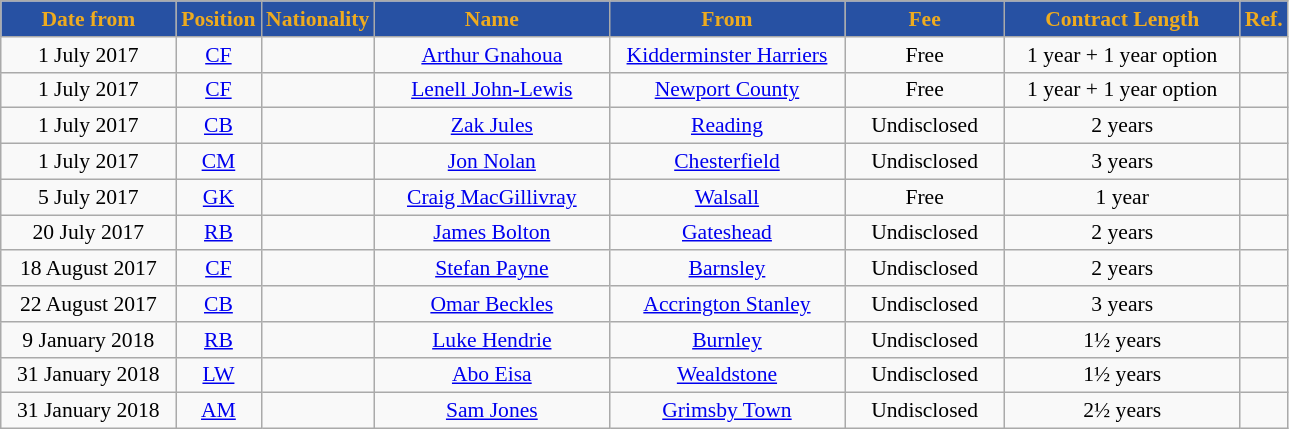<table class="wikitable"  style="text-align:center; font-size:90%; ">
<tr>
<th style="background:#2751A3; color:#EEAB1F; width:110px;">Date from</th>
<th style="background:#2751A3; color:#EEAB1F; width:50px;">Position</th>
<th style="background:#2751A3; color:#EEAB1F; width:50px;">Nationality</th>
<th style="background:#2751A3; color:#EEAB1F; width:150px;">Name</th>
<th style="background:#2751A3; color:#EEAB1F; width:150px;">From</th>
<th style="background:#2751A3; color:#EEAB1F; width:100px;">Fee</th>
<th style="background:#2751A3; color:#EEAB1F; width:150px;">Contract Length</th>
<th style="background:#2751A3; color:#EEAB1F; width:25px;">Ref.</th>
</tr>
<tr>
<td>1 July 2017</td>
<td><a href='#'>CF</a></td>
<td></td>
<td><a href='#'>Arthur Gnahoua</a></td>
<td><a href='#'>Kidderminster Harriers</a></td>
<td>Free</td>
<td>1 year + 1 year option</td>
<td></td>
</tr>
<tr>
<td>1 July 2017</td>
<td><a href='#'>CF</a></td>
<td></td>
<td><a href='#'>Lenell John-Lewis</a></td>
<td><a href='#'>Newport County</a></td>
<td>Free</td>
<td>1 year + 1 year option</td>
<td></td>
</tr>
<tr>
<td>1 July 2017</td>
<td><a href='#'>CB</a></td>
<td></td>
<td><a href='#'>Zak Jules</a></td>
<td><a href='#'>Reading</a></td>
<td>Undisclosed</td>
<td>2 years</td>
<td></td>
</tr>
<tr>
<td>1 July 2017</td>
<td><a href='#'>CM</a></td>
<td></td>
<td><a href='#'>Jon Nolan</a></td>
<td><a href='#'>Chesterfield</a></td>
<td>Undisclosed</td>
<td>3 years</td>
<td></td>
</tr>
<tr>
<td>5 July 2017</td>
<td><a href='#'>GK</a></td>
<td></td>
<td><a href='#'>Craig MacGillivray</a></td>
<td><a href='#'>Walsall</a></td>
<td>Free</td>
<td>1 year</td>
<td></td>
</tr>
<tr>
<td>20 July 2017</td>
<td><a href='#'>RB</a></td>
<td></td>
<td><a href='#'>James Bolton</a></td>
<td><a href='#'>Gateshead</a></td>
<td>Undisclosed</td>
<td>2 years</td>
<td></td>
</tr>
<tr>
<td>18 August 2017</td>
<td><a href='#'>CF</a></td>
<td></td>
<td><a href='#'>Stefan Payne</a></td>
<td><a href='#'>Barnsley</a></td>
<td>Undisclosed</td>
<td>2 years</td>
<td></td>
</tr>
<tr>
<td>22 August 2017</td>
<td><a href='#'>CB</a></td>
<td></td>
<td><a href='#'>Omar Beckles</a></td>
<td><a href='#'>Accrington Stanley</a></td>
<td>Undisclosed</td>
<td>3 years</td>
<td></td>
</tr>
<tr>
<td>9 January 2018</td>
<td><a href='#'>RB</a></td>
<td></td>
<td><a href='#'>Luke Hendrie</a></td>
<td><a href='#'>Burnley</a></td>
<td>Undisclosed</td>
<td>1½ years</td>
<td></td>
</tr>
<tr>
<td>31 January 2018</td>
<td><a href='#'>LW</a></td>
<td></td>
<td><a href='#'>Abo Eisa</a></td>
<td><a href='#'>Wealdstone</a></td>
<td>Undisclosed</td>
<td>1½ years</td>
<td></td>
</tr>
<tr>
<td>31 January 2018</td>
<td><a href='#'>AM</a></td>
<td></td>
<td><a href='#'>Sam Jones</a></td>
<td><a href='#'>Grimsby Town</a></td>
<td>Undisclosed</td>
<td>2½ years</td>
<td></td>
</tr>
</table>
